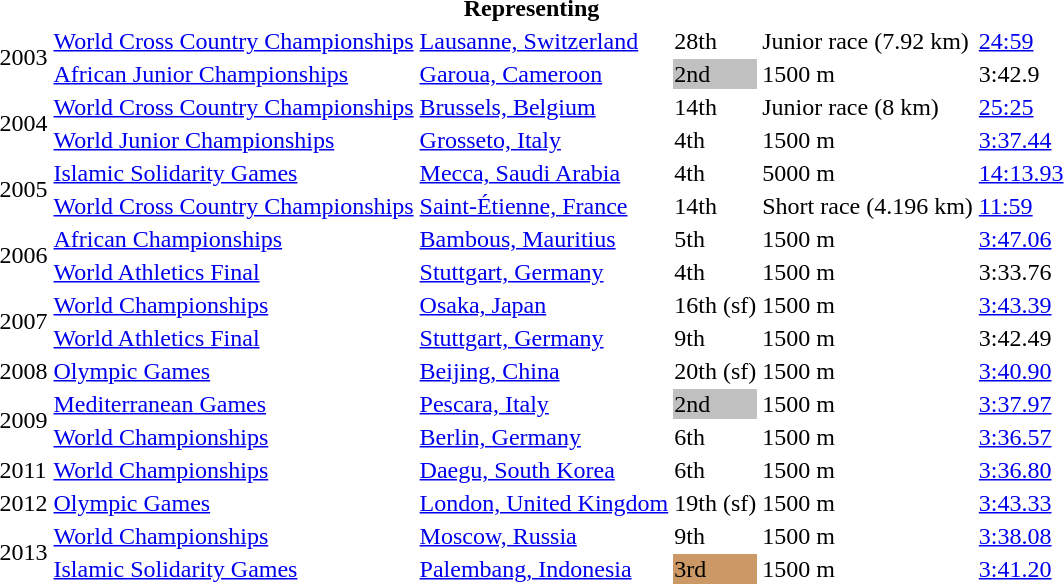<table>
<tr>
<th colspan="6">Representing </th>
</tr>
<tr>
<td rowspan=2>2003</td>
<td><a href='#'>World Cross Country Championships</a></td>
<td><a href='#'>Lausanne, Switzerland</a></td>
<td>28th</td>
<td>Junior race (7.92 km)</td>
<td><a href='#'>24:59</a></td>
</tr>
<tr>
<td><a href='#'>African Junior Championships</a></td>
<td><a href='#'>Garoua, Cameroon</a></td>
<td bgcolor=silver>2nd</td>
<td>1500 m</td>
<td>3:42.9</td>
</tr>
<tr>
<td rowspan=2>2004</td>
<td><a href='#'>World Cross Country Championships</a></td>
<td><a href='#'>Brussels, Belgium</a></td>
<td>14th</td>
<td>Junior race (8 km)</td>
<td><a href='#'>25:25</a></td>
</tr>
<tr>
<td><a href='#'>World Junior Championships</a></td>
<td><a href='#'>Grosseto, Italy</a></td>
<td>4th</td>
<td>1500 m</td>
<td><a href='#'>3:37.44</a></td>
</tr>
<tr>
<td rowspan=2>2005</td>
<td><a href='#'>Islamic Solidarity Games</a></td>
<td><a href='#'>Mecca, Saudi Arabia</a></td>
<td>4th</td>
<td>5000 m</td>
<td><a href='#'>14:13.93</a></td>
</tr>
<tr>
<td><a href='#'>World Cross Country Championships</a></td>
<td><a href='#'>Saint-Étienne, France</a></td>
<td>14th</td>
<td>Short race (4.196 km)</td>
<td><a href='#'>11:59</a></td>
</tr>
<tr>
<td rowspan=2>2006</td>
<td><a href='#'>African Championships</a></td>
<td><a href='#'>Bambous, Mauritius</a></td>
<td>5th</td>
<td>1500 m</td>
<td><a href='#'>3:47.06</a></td>
</tr>
<tr>
<td><a href='#'>World Athletics Final</a></td>
<td><a href='#'>Stuttgart, Germany</a></td>
<td>4th</td>
<td>1500 m</td>
<td>3:33.76</td>
</tr>
<tr>
<td rowspan=2>2007</td>
<td><a href='#'>World Championships</a></td>
<td><a href='#'>Osaka, Japan</a></td>
<td>16th (sf)</td>
<td>1500 m</td>
<td><a href='#'>3:43.39</a></td>
</tr>
<tr>
<td><a href='#'>World Athletics Final</a></td>
<td><a href='#'>Stuttgart, Germany</a></td>
<td>9th</td>
<td>1500 m</td>
<td>3:42.49</td>
</tr>
<tr>
<td>2008</td>
<td><a href='#'>Olympic Games</a></td>
<td><a href='#'>Beijing, China</a></td>
<td>20th (sf)</td>
<td>1500 m</td>
<td><a href='#'>3:40.90</a></td>
</tr>
<tr>
<td rowspan=2>2009</td>
<td><a href='#'>Mediterranean Games</a></td>
<td><a href='#'>Pescara, Italy</a></td>
<td bgcolor="silver">2nd</td>
<td>1500 m</td>
<td><a href='#'>3:37.97</a></td>
</tr>
<tr>
<td><a href='#'>World Championships</a></td>
<td><a href='#'>Berlin, Germany</a></td>
<td>6th</td>
<td>1500 m</td>
<td><a href='#'>3:36.57</a></td>
</tr>
<tr>
<td>2011</td>
<td><a href='#'>World Championships</a></td>
<td><a href='#'>Daegu, South Korea</a></td>
<td>6th</td>
<td>1500 m</td>
<td><a href='#'>3:36.80</a></td>
</tr>
<tr>
<td>2012</td>
<td><a href='#'>Olympic Games</a></td>
<td><a href='#'>London, United Kingdom</a></td>
<td>19th (sf)</td>
<td>1500 m</td>
<td><a href='#'>3:43.33</a></td>
</tr>
<tr>
<td rowspan=2>2013</td>
<td><a href='#'>World Championships</a></td>
<td><a href='#'>Moscow, Russia</a></td>
<td>9th</td>
<td>1500 m</td>
<td><a href='#'>3:38.08</a></td>
</tr>
<tr>
<td><a href='#'>Islamic Solidarity Games</a></td>
<td><a href='#'>Palembang, Indonesia</a></td>
<td bgcolor=cc9966>3rd</td>
<td>1500 m</td>
<td><a href='#'>3:41.20</a></td>
</tr>
</table>
